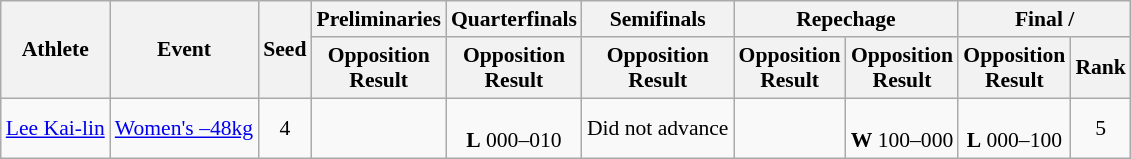<table class="wikitable" style="font-size:90%; text-align:center">
<tr>
<th rowspan="2">Athlete</th>
<th rowspan="2">Event</th>
<th rowspan="2">Seed</th>
<th>Preliminaries</th>
<th>Quarterfinals</th>
<th>Semifinals</th>
<th colspan="2">Repechage</th>
<th colspan="2">Final / </th>
</tr>
<tr>
<th>Opposition<br>Result</th>
<th>Opposition<br>Result</th>
<th>Opposition<br>Result</th>
<th>Opposition<br>Result</th>
<th>Opposition<br>Result</th>
<th>Opposition<br>Result</th>
<th>Rank</th>
</tr>
<tr>
<td align="left"><a href='#'>Lee Kai-lin</a></td>
<td align="left"><a href='#'>Women's –48kg</a></td>
<td>4</td>
<td></td>
<td><br><strong>L</strong> 000–010</td>
<td>Did not advance</td>
<td></td>
<td><br><strong>W</strong> 100–000</td>
<td><br><strong>L</strong> 000–100</td>
<td>5</td>
</tr>
</table>
